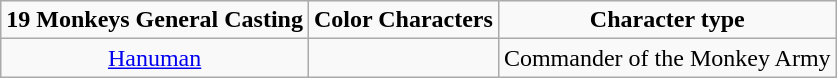<table class="wikitable" style="text-align:center;">
<tr>
<td><span><strong>19 Monkeys General Casting</strong></span></td>
<td><span><strong>Color Characters</strong></span></td>
<td><span><strong>Character type</strong></span></td>
</tr>
<tr>
<td><a href='#'>Hanuman</a></td>
<td></td>
<td>Commander of the Monkey Army</td>
</tr>
</table>
